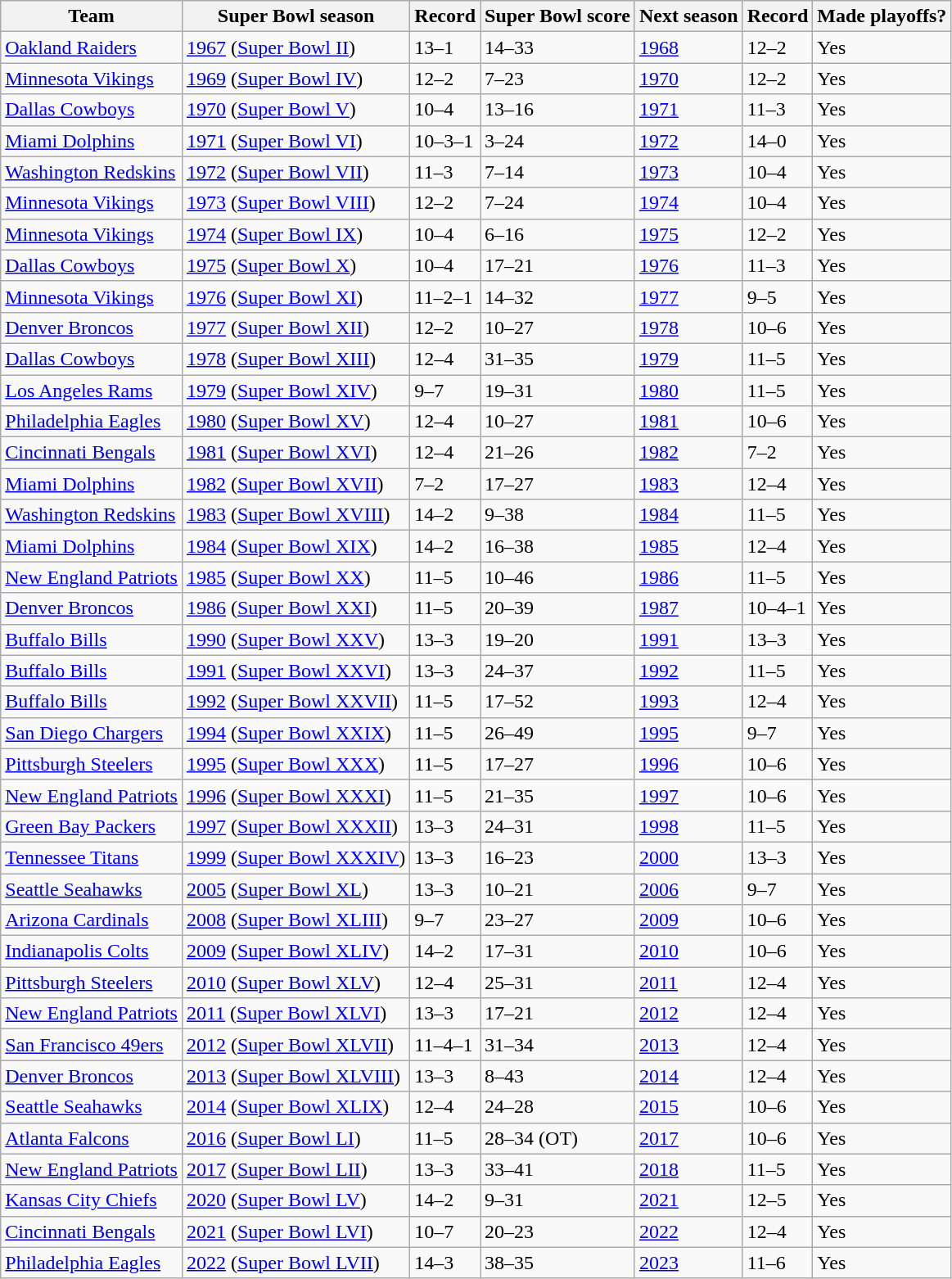<table class="wikitable">
<tr>
<th>Team</th>
<th>Super Bowl season</th>
<th>Record</th>
<th>Super Bowl score</th>
<th>Next season</th>
<th>Record</th>
<th>Made playoffs?</th>
</tr>
<tr>
<td><a href='#'>Oakland Raiders</a></td>
<td><a href='#'>1967</a> (<a href='#'>Super Bowl II</a>)</td>
<td>13–1</td>
<td>14–33</td>
<td><a href='#'>1968</a></td>
<td>12–2</td>
<td>Yes</td>
</tr>
<tr>
<td><a href='#'>Minnesota Vikings</a></td>
<td><a href='#'>1969</a> (<a href='#'>Super Bowl IV</a>)</td>
<td>12–2</td>
<td>7–23</td>
<td><a href='#'>1970</a></td>
<td>12–2</td>
<td>Yes</td>
</tr>
<tr>
<td><a href='#'>Dallas Cowboys</a></td>
<td><a href='#'>1970</a> (<a href='#'>Super Bowl V</a>)</td>
<td>10–4</td>
<td>13–16</td>
<td><a href='#'>1971</a></td>
<td>11–3</td>
<td>Yes</td>
</tr>
<tr>
<td><a href='#'>Miami Dolphins</a></td>
<td><a href='#'>1971</a> (<a href='#'>Super Bowl VI</a>)</td>
<td>10–3–1</td>
<td>3–24</td>
<td><a href='#'>1972</a></td>
<td>14–0</td>
<td>Yes</td>
</tr>
<tr>
<td><a href='#'>Washington Redskins</a></td>
<td><a href='#'>1972</a> (<a href='#'>Super Bowl VII</a>)</td>
<td>11–3</td>
<td>7–14</td>
<td><a href='#'>1973</a></td>
<td>10–4</td>
<td>Yes</td>
</tr>
<tr>
<td><a href='#'>Minnesota Vikings</a></td>
<td><a href='#'>1973</a> (<a href='#'>Super Bowl VIII</a>)</td>
<td>12–2</td>
<td>7–24</td>
<td><a href='#'>1974</a></td>
<td>10–4</td>
<td>Yes</td>
</tr>
<tr>
<td><a href='#'>Minnesota Vikings</a></td>
<td><a href='#'>1974</a> (<a href='#'>Super Bowl IX</a>)</td>
<td>10–4</td>
<td>6–16</td>
<td><a href='#'>1975</a></td>
<td>12–2</td>
<td>Yes</td>
</tr>
<tr>
<td><a href='#'>Dallas Cowboys</a></td>
<td><a href='#'>1975</a> (<a href='#'>Super Bowl X</a>)</td>
<td>10–4</td>
<td>17–21</td>
<td><a href='#'>1976</a></td>
<td>11–3</td>
<td>Yes</td>
</tr>
<tr>
<td><a href='#'>Minnesota Vikings</a></td>
<td><a href='#'>1976</a> (<a href='#'>Super Bowl XI</a>)</td>
<td>11–2–1</td>
<td>14–32</td>
<td><a href='#'>1977</a></td>
<td>9–5</td>
<td>Yes</td>
</tr>
<tr>
<td><a href='#'>Denver Broncos</a></td>
<td><a href='#'>1977</a> (<a href='#'>Super Bowl XII</a>)</td>
<td>12–2</td>
<td>10–27</td>
<td><a href='#'>1978</a></td>
<td>10–6</td>
<td>Yes</td>
</tr>
<tr>
<td><a href='#'>Dallas Cowboys</a></td>
<td><a href='#'>1978</a> (<a href='#'>Super Bowl XIII</a>)</td>
<td>12–4</td>
<td>31–35</td>
<td><a href='#'>1979</a></td>
<td>11–5</td>
<td>Yes</td>
</tr>
<tr>
<td><a href='#'>Los Angeles Rams</a></td>
<td><a href='#'>1979</a> (<a href='#'>Super Bowl XIV</a>)</td>
<td>9–7</td>
<td>19–31</td>
<td><a href='#'>1980</a></td>
<td>11–5</td>
<td>Yes</td>
</tr>
<tr>
<td><a href='#'>Philadelphia Eagles</a></td>
<td><a href='#'>1980</a> (<a href='#'>Super Bowl XV</a>)</td>
<td>12–4</td>
<td>10–27</td>
<td><a href='#'>1981</a></td>
<td>10–6</td>
<td>Yes</td>
</tr>
<tr>
<td><a href='#'>Cincinnati Bengals</a></td>
<td><a href='#'>1981</a> (<a href='#'>Super Bowl XVI</a>)</td>
<td>12–4</td>
<td>21–26</td>
<td><a href='#'>1982</a></td>
<td>7–2</td>
<td>Yes</td>
</tr>
<tr>
<td><a href='#'>Miami Dolphins</a></td>
<td><a href='#'>1982</a> (<a href='#'>Super Bowl XVII</a>)</td>
<td>7–2</td>
<td>17–27</td>
<td><a href='#'>1983</a></td>
<td>12–4</td>
<td>Yes</td>
</tr>
<tr>
<td><a href='#'>Washington Redskins</a></td>
<td><a href='#'>1983</a> (<a href='#'>Super Bowl XVIII</a>)</td>
<td>14–2</td>
<td>9–38</td>
<td><a href='#'>1984</a></td>
<td>11–5</td>
<td>Yes</td>
</tr>
<tr>
<td><a href='#'>Miami Dolphins</a></td>
<td><a href='#'>1984</a> (<a href='#'>Super Bowl XIX</a>)</td>
<td>14–2</td>
<td>16–38</td>
<td><a href='#'>1985</a></td>
<td>12–4</td>
<td>Yes</td>
</tr>
<tr>
<td><a href='#'>New England Patriots</a></td>
<td><a href='#'>1985</a> (<a href='#'>Super Bowl XX</a>)</td>
<td>11–5</td>
<td>10–46</td>
<td><a href='#'>1986</a></td>
<td>11–5</td>
<td>Yes</td>
</tr>
<tr>
<td><a href='#'>Denver Broncos</a></td>
<td><a href='#'>1986</a> (<a href='#'>Super Bowl XXI</a>)</td>
<td>11–5</td>
<td>20–39</td>
<td><a href='#'>1987</a></td>
<td>10–4–1</td>
<td>Yes</td>
</tr>
<tr>
<td><a href='#'>Buffalo Bills</a></td>
<td><a href='#'>1990</a> (<a href='#'>Super Bowl XXV</a>)</td>
<td>13–3</td>
<td>19–20</td>
<td><a href='#'>1991</a></td>
<td>13–3</td>
<td>Yes</td>
</tr>
<tr>
<td><a href='#'>Buffalo Bills</a></td>
<td><a href='#'>1991</a> (<a href='#'>Super Bowl XXVI</a>)</td>
<td>13–3</td>
<td>24–37</td>
<td><a href='#'>1992</a></td>
<td>11–5</td>
<td>Yes</td>
</tr>
<tr>
<td><a href='#'>Buffalo Bills</a></td>
<td><a href='#'>1992</a> (<a href='#'>Super Bowl XXVII</a>)</td>
<td>11–5</td>
<td>17–52</td>
<td><a href='#'>1993</a></td>
<td>12–4</td>
<td>Yes</td>
</tr>
<tr>
<td><a href='#'>San Diego Chargers</a></td>
<td><a href='#'>1994</a> (<a href='#'>Super Bowl XXIX</a>)</td>
<td>11–5</td>
<td>26–49</td>
<td><a href='#'>1995</a></td>
<td>9–7</td>
<td>Yes</td>
</tr>
<tr>
<td><a href='#'>Pittsburgh Steelers</a></td>
<td><a href='#'>1995</a> (<a href='#'>Super Bowl XXX</a>)</td>
<td>11–5</td>
<td>17–27</td>
<td><a href='#'>1996</a></td>
<td>10–6</td>
<td>Yes</td>
</tr>
<tr>
<td><a href='#'>New England Patriots</a></td>
<td><a href='#'>1996</a> (<a href='#'>Super Bowl XXXI</a>)</td>
<td>11–5</td>
<td>21–35</td>
<td><a href='#'>1997</a></td>
<td>10–6</td>
<td>Yes</td>
</tr>
<tr>
<td><a href='#'>Green Bay Packers</a></td>
<td><a href='#'>1997</a> (<a href='#'>Super Bowl XXXII</a>)</td>
<td>13–3</td>
<td>24–31</td>
<td><a href='#'>1998</a></td>
<td>11–5</td>
<td>Yes</td>
</tr>
<tr>
<td><a href='#'>Tennessee Titans</a></td>
<td><a href='#'>1999</a> (<a href='#'>Super Bowl XXXIV</a>)</td>
<td>13–3</td>
<td>16–23</td>
<td><a href='#'>2000</a></td>
<td>13–3</td>
<td>Yes</td>
</tr>
<tr>
<td><a href='#'>Seattle Seahawks</a></td>
<td><a href='#'>2005</a> (<a href='#'>Super Bowl XL</a>)</td>
<td>13–3</td>
<td>10–21</td>
<td><a href='#'>2006</a></td>
<td>9–7</td>
<td>Yes</td>
</tr>
<tr>
<td><a href='#'>Arizona Cardinals</a></td>
<td><a href='#'>2008</a> (<a href='#'>Super Bowl XLIII</a>)</td>
<td>9–7</td>
<td>23–27</td>
<td><a href='#'>2009</a></td>
<td>10–6</td>
<td>Yes</td>
</tr>
<tr>
<td><a href='#'>Indianapolis Colts</a></td>
<td><a href='#'>2009</a> (<a href='#'>Super Bowl XLIV</a>)</td>
<td>14–2</td>
<td>17–31</td>
<td><a href='#'>2010</a></td>
<td>10–6</td>
<td>Yes</td>
</tr>
<tr>
<td><a href='#'>Pittsburgh Steelers</a></td>
<td><a href='#'>2010</a> (<a href='#'>Super Bowl XLV</a>)</td>
<td>12–4</td>
<td>25–31</td>
<td><a href='#'>2011</a></td>
<td>12–4</td>
<td>Yes</td>
</tr>
<tr>
<td><a href='#'>New England Patriots</a></td>
<td><a href='#'>2011</a> (<a href='#'>Super Bowl XLVI</a>)</td>
<td>13–3</td>
<td>17–21</td>
<td><a href='#'>2012</a></td>
<td>12–4</td>
<td>Yes</td>
</tr>
<tr>
<td><a href='#'>San Francisco 49ers</a></td>
<td><a href='#'>2012</a> (<a href='#'>Super Bowl XLVII</a>)</td>
<td>11–4–1</td>
<td>31–34</td>
<td><a href='#'>2013</a></td>
<td>12–4</td>
<td>Yes</td>
</tr>
<tr>
<td><a href='#'>Denver Broncos</a></td>
<td><a href='#'>2013</a> (<a href='#'>Super Bowl XLVIII</a>)</td>
<td>13–3</td>
<td>8–43</td>
<td><a href='#'>2014</a></td>
<td>12–4</td>
<td>Yes</td>
</tr>
<tr>
<td><a href='#'>Seattle Seahawks</a></td>
<td><a href='#'>2014</a> (<a href='#'>Super Bowl XLIX</a>)</td>
<td>12–4</td>
<td>24–28</td>
<td><a href='#'>2015</a></td>
<td>10–6</td>
<td>Yes</td>
</tr>
<tr>
<td><a href='#'>Atlanta Falcons</a></td>
<td><a href='#'>2016</a> (<a href='#'>Super Bowl LI</a>)</td>
<td>11–5</td>
<td>28–34 (OT)</td>
<td><a href='#'>2017</a></td>
<td>10–6</td>
<td>Yes</td>
</tr>
<tr>
<td><a href='#'>New England Patriots</a></td>
<td><a href='#'>2017</a> (<a href='#'>Super Bowl LII</a>)</td>
<td>13–3</td>
<td>33–41</td>
<td><a href='#'>2018</a></td>
<td>11–5</td>
<td>Yes</td>
</tr>
<tr>
<td><a href='#'>Kansas City Chiefs</a></td>
<td><a href='#'>2020</a> (<a href='#'>Super Bowl LV</a>)</td>
<td>14–2</td>
<td>9–31</td>
<td><a href='#'>2021</a></td>
<td>12–5</td>
<td>Yes</td>
</tr>
<tr>
<td><a href='#'>Cincinnati Bengals</a></td>
<td><a href='#'>2021</a> (<a href='#'>Super Bowl LVI</a>)</td>
<td>10–7</td>
<td>20–23</td>
<td><a href='#'>2022</a></td>
<td>12–4</td>
<td>Yes</td>
</tr>
<tr>
<td><a href='#'>Philadelphia Eagles</a></td>
<td><a href='#'>2022</a> (<a href='#'>Super Bowl LVII</a>)</td>
<td>14–3</td>
<td>38–35</td>
<td><a href='#'>2023</a></td>
<td>11–6</td>
<td>Yes</td>
</tr>
</table>
